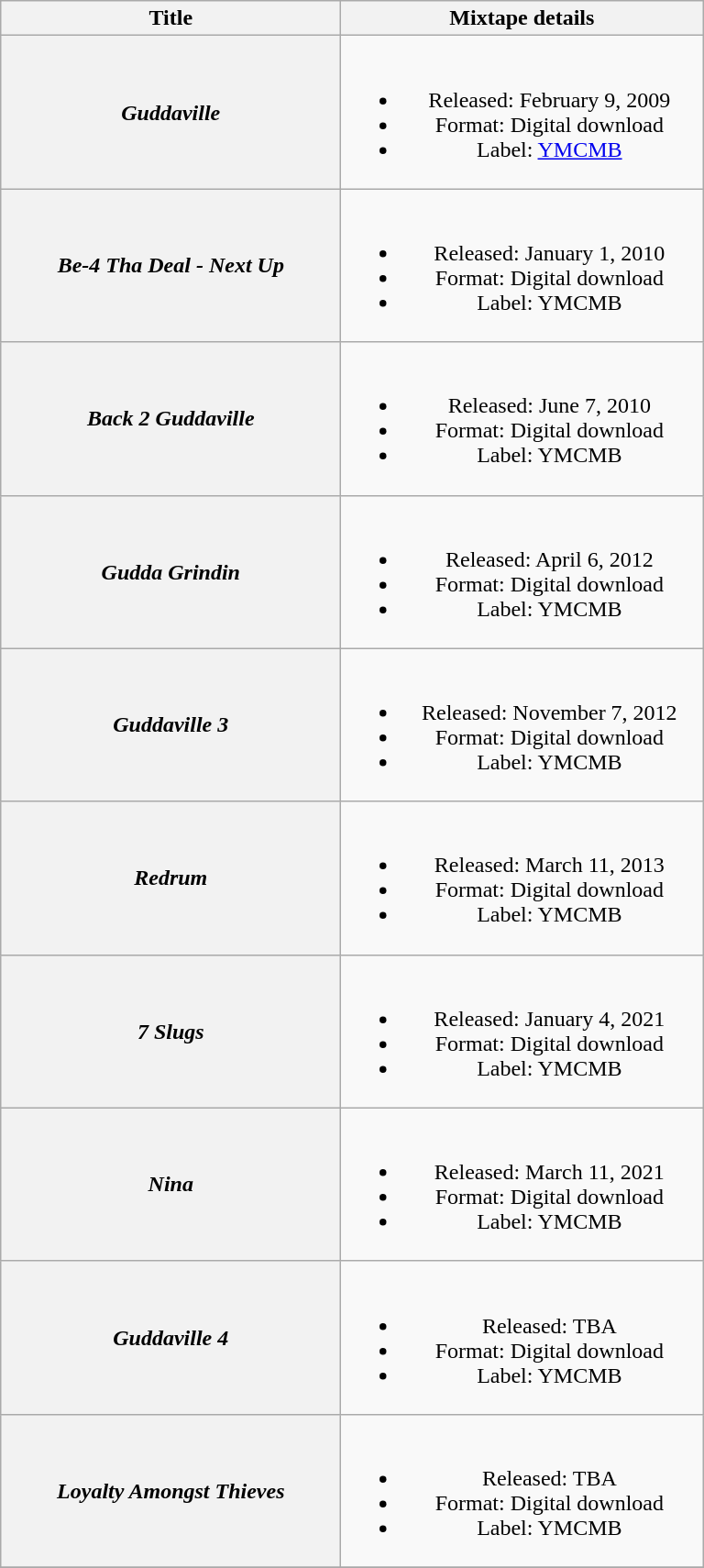<table class="wikitable plainrowheaders" style="text-align:center;">
<tr>
<th scope="col" style="width:15em;">Title</th>
<th scope="col" style="width:16em;">Mixtape details</th>
</tr>
<tr>
<th scope="row"><em>Guddaville</em></th>
<td><br><ul><li>Released: February 9, 2009</li><li>Format: Digital download</li><li>Label: <a href='#'>YMCMB</a></li></ul></td>
</tr>
<tr>
<th scope="row"><em>Be-4 Tha Deal - Next Up</em></th>
<td><br><ul><li>Released: January 1, 2010</li><li>Format: Digital download</li><li>Label: YMCMB</li></ul></td>
</tr>
<tr>
<th scope="row"><em>Back 2 Guddaville</em></th>
<td><br><ul><li>Released: June 7, 2010</li><li>Format: Digital download</li><li>Label: YMCMB</li></ul></td>
</tr>
<tr>
<th scope="row"><em>Gudda Grindin</em> </th>
<td><br><ul><li>Released: April 6, 2012</li><li>Format: Digital download</li><li>Label: YMCMB</li></ul></td>
</tr>
<tr>
<th scope="row"><em>Guddaville 3</em></th>
<td><br><ul><li>Released: November 7, 2012</li><li>Format: Digital download</li><li>Label: YMCMB</li></ul></td>
</tr>
<tr>
<th scope="row"><em>Redrum</em></th>
<td><br><ul><li>Released: March 11, 2013</li><li>Format: Digital download</li><li>Label: YMCMB</li></ul></td>
</tr>
<tr>
<th scope="row"><em>7 Slugs</em></th>
<td><br><ul><li>Released: January 4, 2021</li><li>Format: Digital download</li><li>Label: YMCMB</li></ul></td>
</tr>
<tr>
<th scope="row"><em>Nina</em></th>
<td><br><ul><li>Released: March 11, 2021</li><li>Format: Digital download</li><li>Label: YMCMB</li></ul></td>
</tr>
<tr>
<th scope="row"><em>Guddaville 4</em></th>
<td><br><ul><li>Released: TBA</li><li>Format: Digital download</li><li>Label: YMCMB</li></ul></td>
</tr>
<tr>
<th scope="row"><em>Loyalty Amongst Thieves</em> </th>
<td><br><ul><li>Released: TBA</li><li>Format: Digital download</li><li>Label: YMCMB</li></ul></td>
</tr>
<tr>
</tr>
</table>
